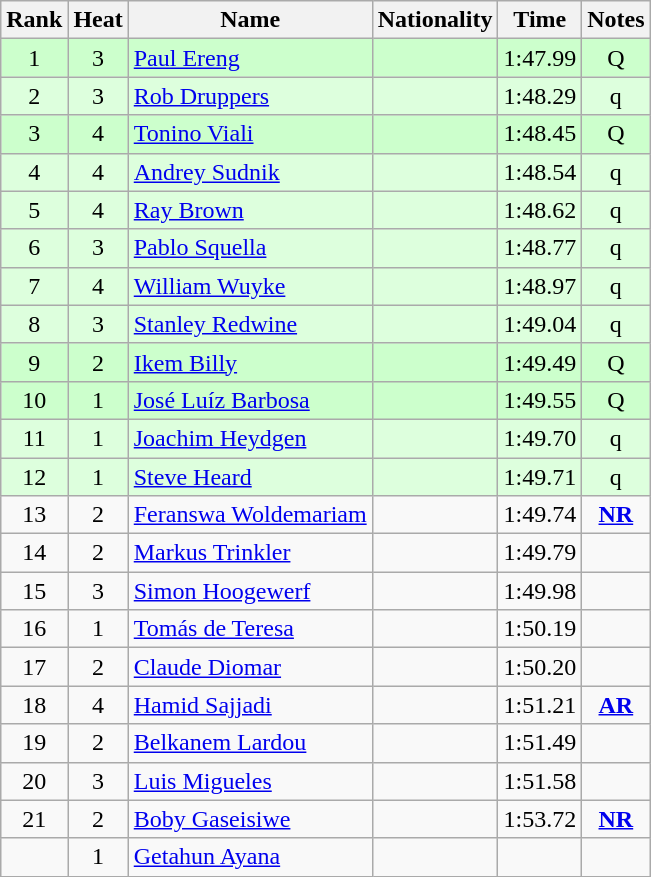<table class="wikitable sortable" style="text-align:center">
<tr>
<th>Rank</th>
<th>Heat</th>
<th>Name</th>
<th>Nationality</th>
<th>Time</th>
<th>Notes</th>
</tr>
<tr bgcolor=ccffcc>
<td>1</td>
<td>3</td>
<td align="left"><a href='#'>Paul Ereng</a></td>
<td align=left></td>
<td>1:47.99</td>
<td>Q</td>
</tr>
<tr bgcolor=ddffdd>
<td>2</td>
<td>3</td>
<td align="left"><a href='#'>Rob Druppers</a></td>
<td align=left></td>
<td>1:48.29</td>
<td>q</td>
</tr>
<tr bgcolor=ccffcc>
<td>3</td>
<td>4</td>
<td align="left"><a href='#'>Tonino Viali</a></td>
<td align=left></td>
<td>1:48.45</td>
<td>Q</td>
</tr>
<tr bgcolor=ddffdd>
<td>4</td>
<td>4</td>
<td align="left"><a href='#'>Andrey Sudnik</a></td>
<td align=left></td>
<td>1:48.54</td>
<td>q</td>
</tr>
<tr bgcolor=ddffdd>
<td>5</td>
<td>4</td>
<td align="left"><a href='#'>Ray Brown</a></td>
<td align=left></td>
<td>1:48.62</td>
<td>q</td>
</tr>
<tr bgcolor=ddffdd>
<td>6</td>
<td>3</td>
<td align="left"><a href='#'>Pablo Squella</a></td>
<td align=left></td>
<td>1:48.77</td>
<td>q</td>
</tr>
<tr bgcolor=ddffdd>
<td>7</td>
<td>4</td>
<td align="left"><a href='#'>William Wuyke</a></td>
<td align=left></td>
<td>1:48.97</td>
<td>q</td>
</tr>
<tr bgcolor=ddffdd>
<td>8</td>
<td>3</td>
<td align="left"><a href='#'>Stanley Redwine</a></td>
<td align=left></td>
<td>1:49.04</td>
<td>q</td>
</tr>
<tr bgcolor=ccffcc>
<td>9</td>
<td>2</td>
<td align="left"><a href='#'>Ikem Billy</a></td>
<td align=left></td>
<td>1:49.49</td>
<td>Q</td>
</tr>
<tr bgcolor=ccffcc>
<td>10</td>
<td>1</td>
<td align="left"><a href='#'>José Luíz Barbosa</a></td>
<td align=left></td>
<td>1:49.55</td>
<td>Q</td>
</tr>
<tr bgcolor=ddffdd>
<td>11</td>
<td>1</td>
<td align="left"><a href='#'>Joachim Heydgen</a></td>
<td align=left></td>
<td>1:49.70</td>
<td>q</td>
</tr>
<tr bgcolor=ddffdd>
<td>12</td>
<td>1</td>
<td align="left"><a href='#'>Steve Heard</a></td>
<td align=left></td>
<td>1:49.71</td>
<td>q</td>
</tr>
<tr>
<td>13</td>
<td>2</td>
<td align="left"><a href='#'>Feranswa Woldemariam</a></td>
<td align=left></td>
<td>1:49.74</td>
<td><strong><a href='#'>NR</a></strong></td>
</tr>
<tr>
<td>14</td>
<td>2</td>
<td align="left"><a href='#'>Markus Trinkler</a></td>
<td align=left></td>
<td>1:49.79</td>
<td></td>
</tr>
<tr>
<td>15</td>
<td>3</td>
<td align="left"><a href='#'>Simon Hoogewerf</a></td>
<td align=left></td>
<td>1:49.98</td>
<td></td>
</tr>
<tr>
<td>16</td>
<td>1</td>
<td align="left"><a href='#'>Tomás de Teresa</a></td>
<td align=left></td>
<td>1:50.19</td>
<td></td>
</tr>
<tr>
<td>17</td>
<td>2</td>
<td align="left"><a href='#'>Claude Diomar</a></td>
<td align=left></td>
<td>1:50.20</td>
<td></td>
</tr>
<tr>
<td>18</td>
<td>4</td>
<td align="left"><a href='#'>Hamid Sajjadi</a></td>
<td align=left></td>
<td>1:51.21</td>
<td><strong><a href='#'>AR</a></strong></td>
</tr>
<tr>
<td>19</td>
<td>2</td>
<td align="left"><a href='#'>Belkanem Lardou</a></td>
<td align=left></td>
<td>1:51.49</td>
<td></td>
</tr>
<tr>
<td>20</td>
<td>3</td>
<td align="left"><a href='#'>Luis Migueles</a></td>
<td align=left></td>
<td>1:51.58</td>
<td></td>
</tr>
<tr>
<td>21</td>
<td>2</td>
<td align="left"><a href='#'>Boby Gaseisiwe</a></td>
<td align=left></td>
<td>1:53.72</td>
<td><strong><a href='#'>NR</a></strong></td>
</tr>
<tr>
<td></td>
<td>1</td>
<td align="left"><a href='#'>Getahun Ayana</a></td>
<td align=left></td>
<td></td>
<td></td>
</tr>
</table>
